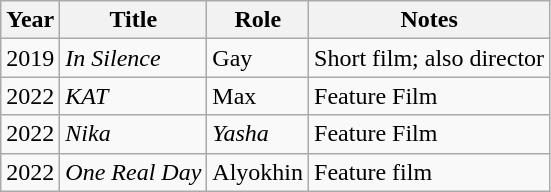<table class="wikitable sortable">
<tr>
<th>Year</th>
<th>Title</th>
<th>Role</th>
<th>Notes</th>
</tr>
<tr>
<td>2019</td>
<td><em>In Silence</em></td>
<td>Gay</td>
<td>Short film; also director</td>
</tr>
<tr>
<td>2022</td>
<td><em>KAT</em></td>
<td>Max</td>
<td>Feature Film</td>
</tr>
<tr>
<td>2022</td>
<td><em>Nika</em></td>
<td><em>Yasha</em></td>
<td>Feature Film</td>
</tr>
<tr>
<td>2022</td>
<td><em>One Real Day</em></td>
<td>Alyokhin</td>
<td>Feature film</td>
</tr>
</table>
